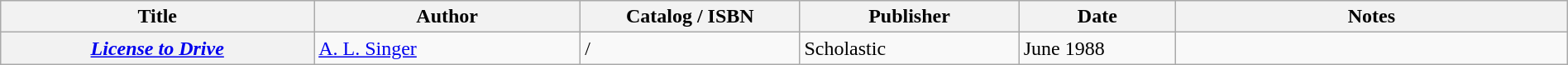<table class="wikitable sortable" style="width:100%;">
<tr>
<th width=20%>Title</th>
<th width=17%>Author</th>
<th width=14%>Catalog / ISBN</th>
<th width=14%>Publisher</th>
<th width=10%>Date</th>
<th width=25%>Notes</th>
</tr>
<tr>
<th><em><a href='#'>License to Drive</a></em></th>
<td><a href='#'>A. L. Singer</a></td>
<td> / </td>
<td>Scholastic</td>
<td>June 1988</td>
<td></td>
</tr>
</table>
